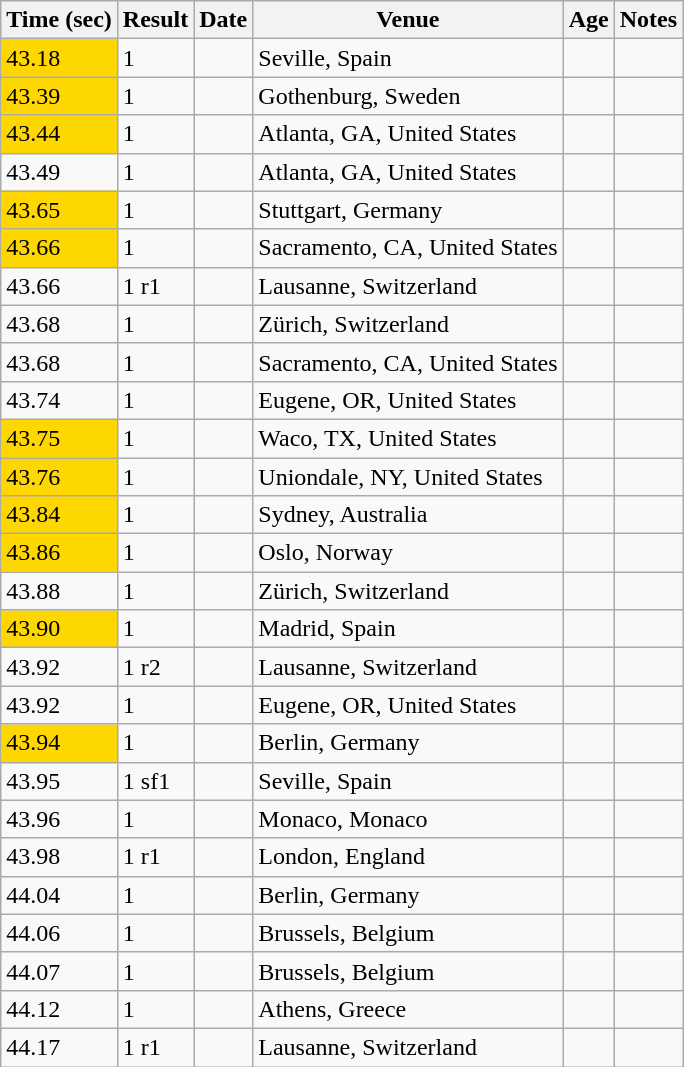<table class="wikitable sortable">
<tr>
<th>Time (sec)</th>
<th>Result</th>
<th>Date</th>
<th>Venue</th>
<th>Age</th>
<th>Notes</th>
</tr>
<tr>
<td bgcolor=gold>43.18  </td>
<td>1</td>
<td></td>
<td>Seville, Spain</td>
<td></td>
<td></td>
</tr>
<tr>
<td bgcolor=gold>43.39 </td>
<td>1</td>
<td></td>
<td>Gothenburg, Sweden</td>
<td></td>
<td></td>
</tr>
<tr>
<td bgcolor=gold>43.44</td>
<td>1</td>
<td></td>
<td>Atlanta, GA, United States</td>
<td></td>
<td></td>
</tr>
<tr>
<td>43.49 </td>
<td>1</td>
<td></td>
<td>Atlanta, GA, United States</td>
<td></td>
<td></td>
</tr>
<tr>
<td bgcolor=gold>43.65 </td>
<td>1</td>
<td></td>
<td>Stuttgart, Germany</td>
<td></td>
<td></td>
</tr>
<tr>
<td bgcolor=gold>43.66</td>
<td>1</td>
<td></td>
<td>Sacramento, CA, United States</td>
<td></td>
<td></td>
</tr>
<tr>
<td>43.66</td>
<td>1 r1</td>
<td></td>
<td>Lausanne, Switzerland</td>
<td></td>
<td></td>
</tr>
<tr>
<td>43.68</td>
<td>1</td>
<td></td>
<td>Zürich, Switzerland</td>
<td></td>
<td></td>
</tr>
<tr>
<td>43.68</td>
<td>1</td>
<td></td>
<td>Sacramento, CA, United States</td>
<td></td>
<td></td>
</tr>
<tr>
<td>43.74</td>
<td>1</td>
<td></td>
<td>Eugene, OR, United States</td>
<td></td>
<td></td>
</tr>
<tr>
<td bgcolor=gold>43.75</td>
<td>1</td>
<td></td>
<td>Waco, TX, United States</td>
<td></td>
<td></td>
</tr>
<tr>
<td bgcolor=gold>43.76</td>
<td>1</td>
<td></td>
<td>Uniondale, NY, United States</td>
<td></td>
<td></td>
</tr>
<tr>
<td bgcolor=gold>43.84</td>
<td>1</td>
<td></td>
<td>Sydney, Australia</td>
<td></td>
<td></td>
</tr>
<tr>
<td bgcolor=gold>43.86</td>
<td>1</td>
<td></td>
<td>Oslo, Norway</td>
<td></td>
<td></td>
</tr>
<tr>
<td>43.88</td>
<td>1</td>
<td></td>
<td>Zürich, Switzerland</td>
<td></td>
<td></td>
</tr>
<tr>
<td bgcolor=gold>43.90</td>
<td>1</td>
<td></td>
<td>Madrid, Spain</td>
<td></td>
<td></td>
</tr>
<tr>
<td>43.92</td>
<td>1 r2</td>
<td></td>
<td>Lausanne, Switzerland</td>
<td></td>
<td></td>
</tr>
<tr>
<td>43.92</td>
<td>1</td>
<td></td>
<td>Eugene, OR, United States</td>
<td></td>
<td></td>
</tr>
<tr>
<td bgcolor=gold>43.94</td>
<td>1</td>
<td></td>
<td>Berlin, Germany</td>
<td></td>
<td></td>
</tr>
<tr>
<td>43.95</td>
<td>1 sf1</td>
<td></td>
<td>Seville, Spain</td>
<td></td>
<td></td>
</tr>
<tr>
<td>43.96</td>
<td>1</td>
<td></td>
<td>Monaco, Monaco</td>
<td></td>
<td></td>
</tr>
<tr>
<td>43.98</td>
<td>1 r1</td>
<td></td>
<td>London, England</td>
<td></td>
<td></td>
</tr>
<tr>
<td>44.04</td>
<td>1</td>
<td></td>
<td>Berlin, Germany</td>
<td></td>
<td></td>
</tr>
<tr>
<td>44.06</td>
<td>1</td>
<td></td>
<td>Brussels, Belgium</td>
<td></td>
<td></td>
</tr>
<tr>
<td>44.07</td>
<td>1</td>
<td></td>
<td>Brussels, Belgium</td>
<td></td>
<td></td>
</tr>
<tr>
<td>44.12</td>
<td>1</td>
<td></td>
<td>Athens, Greece</td>
<td></td>
<td></td>
</tr>
<tr>
<td>44.17</td>
<td>1 r1</td>
<td></td>
<td>Lausanne, Switzerland</td>
<td></td>
<td></td>
</tr>
</table>
